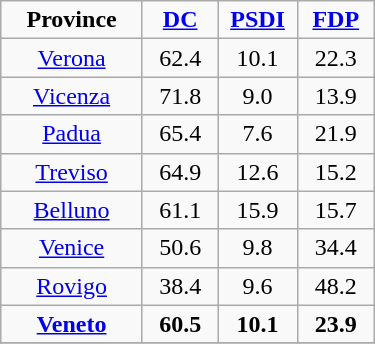<table class="wikitable" style="text-align:center; width:250px">
<tr>
<td style="width:100px"><strong>Province</strong></td>
<td style="width:50px"><strong><a href='#'>DC</a></strong></td>
<td style="width:50px"><strong><a href='#'>PSDI</a></strong></td>
<td style="width:50px"><strong><a href='#'>FDP</a></strong></td>
</tr>
<tr>
<td><a href='#'>Verona</a></td>
<td>62.4</td>
<td>10.1</td>
<td>22.3</td>
</tr>
<tr>
<td><a href='#'>Vicenza</a></td>
<td>71.8</td>
<td>9.0</td>
<td>13.9</td>
</tr>
<tr>
<td><a href='#'>Padua</a></td>
<td>65.4</td>
<td>7.6</td>
<td>21.9</td>
</tr>
<tr>
<td><a href='#'>Treviso</a></td>
<td>64.9</td>
<td>12.6</td>
<td>15.2</td>
</tr>
<tr>
<td><a href='#'>Belluno</a></td>
<td>61.1</td>
<td>15.9</td>
<td>15.7</td>
</tr>
<tr>
<td><a href='#'>Venice</a></td>
<td>50.6</td>
<td>9.8</td>
<td>34.4</td>
</tr>
<tr>
<td><a href='#'>Rovigo</a></td>
<td>38.4</td>
<td>9.6</td>
<td>48.2</td>
</tr>
<tr>
<td><strong><a href='#'>Veneto</a></strong></td>
<td><strong>60.5</strong></td>
<td><strong>10.1</strong></td>
<td><strong>23.9</strong></td>
</tr>
<tr>
</tr>
</table>
